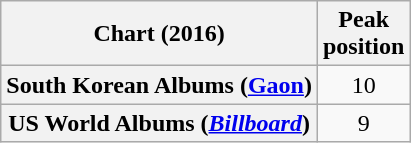<table class="wikitable plainrowheaders sortable" style="text-align:center;" border="1">
<tr>
<th scope="col">Chart (2016)</th>
<th scope="col">Peak<br>position</th>
</tr>
<tr>
<th scope="row">South Korean Albums (<a href='#'>Gaon</a>)</th>
<td>10</td>
</tr>
<tr>
<th scope="row">US World Albums (<a href='#'><em>Billboard</em></a>)</th>
<td>9</td>
</tr>
</table>
